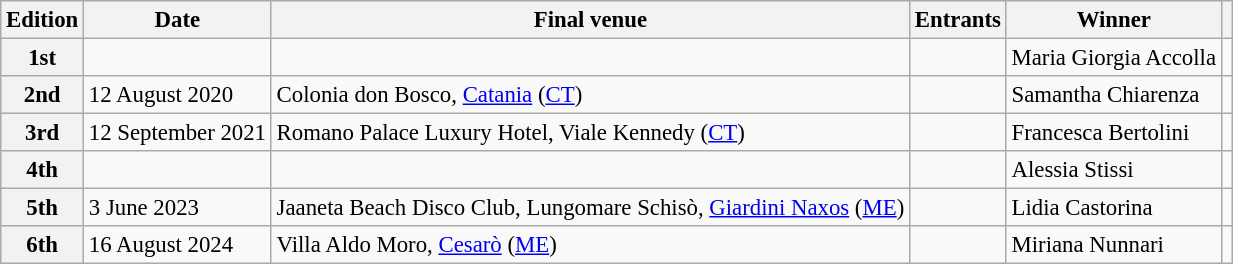<table class="wikitable defaultcenter col2left col3left col5left" style="font-size:95%;">
<tr>
<th>Edition</th>
<th>Date</th>
<th>Final venue</th>
<th>Entrants</th>
<th>Winner</th>
<th></th>
</tr>
<tr>
<th>1st</th>
<td></td>
<td></td>
<td></td>
<td>Maria Giorgia Accolla</td>
<td></td>
</tr>
<tr>
<th>2nd</th>
<td>12 August 2020</td>
<td>Colonia don Bosco, <a href='#'>Catania</a> (<a href='#'>CT</a>)</td>
<td></td>
<td>Samantha Chiarenza</td>
<td></td>
</tr>
<tr>
<th>3rd</th>
<td>12 September 2021</td>
<td>Romano Palace Luxury Hotel, Viale Kennedy (<a href='#'>CT</a>)</td>
<td></td>
<td>Francesca Bertolini</td>
<td></td>
</tr>
<tr>
<th>4th</th>
<td></td>
<td></td>
<td></td>
<td>Alessia Stissi</td>
<td></td>
</tr>
<tr>
<th>5th</th>
<td>3 June 2023</td>
<td>Jaaneta Beach Disco Club, Lungomare Schisò, <a href='#'>Giardini Naxos</a> (<a href='#'>ME</a>)</td>
<td></td>
<td>Lidia Castorina</td>
<td></td>
</tr>
<tr>
<th>6th</th>
<td>16 August 2024</td>
<td>Villa Aldo Moro, <a href='#'>Cesarò</a> (<a href='#'>ME</a>)</td>
<td></td>
<td>Miriana Nunnari</td>
<td></td>
</tr>
</table>
